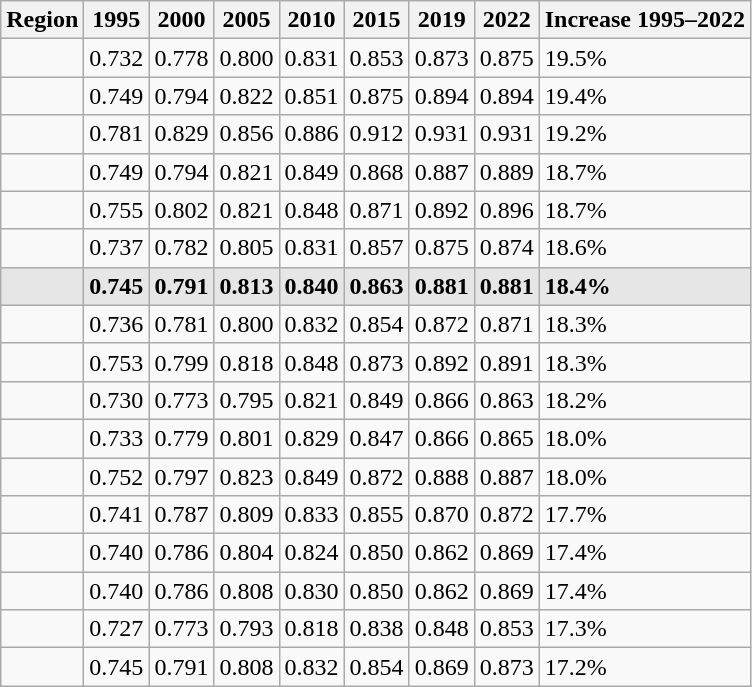<table class="wikitable sortable">
<tr>
<th>Region</th>
<th>1995</th>
<th>2000</th>
<th>2005</th>
<th>2010</th>
<th>2015</th>
<th>2019</th>
<th>2022</th>
<th>Increase 1995–2022</th>
</tr>
<tr>
<td></td>
<td>0.732</td>
<td>0.778</td>
<td>0.800</td>
<td>0.831</td>
<td>0.853</td>
<td>0.873</td>
<td>0.875</td>
<td> 19.5%</td>
</tr>
<tr>
<td></td>
<td>0.749</td>
<td>0.794</td>
<td>0.822</td>
<td>0.851</td>
<td>0.875</td>
<td>0.894</td>
<td>0.894</td>
<td> 19.4%</td>
</tr>
<tr>
<td></td>
<td>0.781</td>
<td>0.829</td>
<td>0.856</td>
<td>0.886</td>
<td>0.912</td>
<td>0.931</td>
<td>0.931</td>
<td> 19.2%</td>
</tr>
<tr>
<td></td>
<td>0.749</td>
<td>0.794</td>
<td>0.821</td>
<td>0.849</td>
<td>0.868</td>
<td>0.887</td>
<td>0.889</td>
<td> 18.7%</td>
</tr>
<tr>
<td></td>
<td>0.755</td>
<td>0.802</td>
<td>0.821</td>
<td>0.848</td>
<td>0.871</td>
<td>0.892</td>
<td>0.896</td>
<td> 18.7%</td>
</tr>
<tr>
<td></td>
<td>0.737</td>
<td>0.782</td>
<td>0.805</td>
<td>0.831</td>
<td>0.857</td>
<td>0.875</td>
<td>0.874</td>
<td> 18.6%</td>
</tr>
<tr style="background:#e6e6e6">
<td><strong></strong></td>
<td><strong>0.745</strong></td>
<td><strong>0.791</strong></td>
<td><strong>0.813</strong></td>
<td><strong>0.840</strong></td>
<td><strong>0.863</strong></td>
<td><strong>0.881</strong></td>
<td><strong>0.881</strong></td>
<td> <strong>18.4%</strong></td>
</tr>
<tr>
<td></td>
<td>0.736</td>
<td>0.781</td>
<td>0.800</td>
<td>0.832</td>
<td>0.854</td>
<td>0.872</td>
<td>0.871</td>
<td> 18.3%</td>
</tr>
<tr>
<td></td>
<td>0.753</td>
<td>0.799</td>
<td>0.818</td>
<td>0.848</td>
<td>0.873</td>
<td>0.892</td>
<td>0.891</td>
<td> 18.3%</td>
</tr>
<tr>
<td></td>
<td>0.730</td>
<td>0.773</td>
<td>0.795</td>
<td>0.821</td>
<td>0.849</td>
<td>0.866</td>
<td>0.863</td>
<td> 18.2%</td>
</tr>
<tr>
<td></td>
<td>0.733</td>
<td>0.779</td>
<td>0.801</td>
<td>0.829</td>
<td>0.847</td>
<td>0.866</td>
<td>0.865</td>
<td> 18.0%</td>
</tr>
<tr>
<td></td>
<td>0.752</td>
<td>0.797</td>
<td>0.823</td>
<td>0.849</td>
<td>0.872</td>
<td>0.888</td>
<td>0.887</td>
<td> 18.0%</td>
</tr>
<tr>
<td></td>
<td>0.741</td>
<td>0.787</td>
<td>0.809</td>
<td>0.833</td>
<td>0.855</td>
<td>0.870</td>
<td>0.872</td>
<td> 17.7%</td>
</tr>
<tr>
<td></td>
<td>0.740</td>
<td>0.786</td>
<td>0.804</td>
<td>0.824</td>
<td>0.850</td>
<td>0.862</td>
<td>0.869</td>
<td> 17.4%</td>
</tr>
<tr>
<td></td>
<td>0.740</td>
<td>0.786</td>
<td>0.808</td>
<td>0.830</td>
<td>0.850</td>
<td>0.862</td>
<td>0.869</td>
<td> 17.4%</td>
</tr>
<tr>
<td></td>
<td>0.727</td>
<td>0.773</td>
<td>0.793</td>
<td>0.818</td>
<td>0.838</td>
<td>0.848</td>
<td>0.853</td>
<td> 17.3%</td>
</tr>
<tr>
<td></td>
<td>0.745</td>
<td>0.791</td>
<td>0.808</td>
<td>0.832</td>
<td>0.854</td>
<td>0.869</td>
<td>0.873</td>
<td> 17.2%</td>
</tr>
</table>
